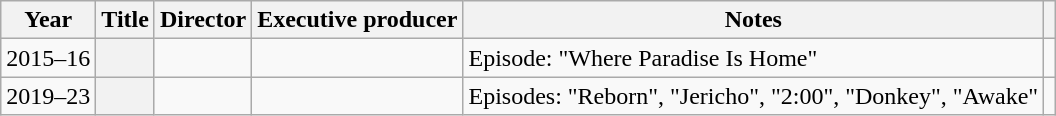<table class="wikitable plainrowheaders">
<tr>
<th scope="col">Year</th>
<th scope="col">Title</th>
<th scope="col">Director</th>
<th scope="col">Executive producer</th>
<th scope="col">Notes</th>
<th scope="col"></th>
</tr>
<tr>
<td>2015–16</td>
<th scope=row></th>
<td></td>
<td></td>
<td>Episode: "Where Paradise Is Home"</td>
<td align="center"></td>
</tr>
<tr>
<td>2019–23</td>
<th scope=row></th>
<td></td>
<td></td>
<td>Episodes: "Reborn", "Jericho", "2:00", "Donkey", "Awake"</td>
<td align="center"></td>
</tr>
</table>
